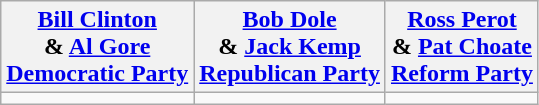<table class="wikitable" style="text-align:center;">
<tr>
<th><a href='#'>Bill Clinton</a><br> & <a href='#'>Al Gore</a><br><a href='#'>Democratic Party</a></th>
<th><a href='#'>Bob Dole</a><br> & <a href='#'>Jack Kemp</a><br><a href='#'>Republican Party</a></th>
<th><a href='#'>Ross Perot</a><br> & <a href='#'>Pat Choate</a><br><a href='#'>Reform Party</a></th>
</tr>
<tr>
<td></td>
<td></td>
<td></td>
</tr>
</table>
